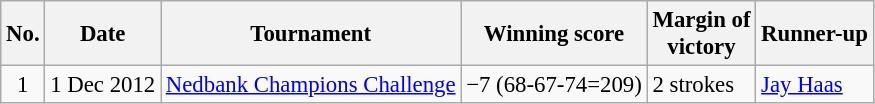<table class="wikitable" style="font-size:95%;">
<tr>
<th>No.</th>
<th>Date</th>
<th>Tournament</th>
<th>Winning score</th>
<th>Margin of<br>victory</th>
<th>Runner-up</th>
</tr>
<tr>
<td align=center>1</td>
<td align=right>1 Dec 2012</td>
<td><a href='#'>Nedbank Champions Challenge</a></td>
<td>−7 (68-67-74=209)</td>
<td>2 strokes</td>
<td> <a href='#'>Jay Haas</a></td>
</tr>
</table>
